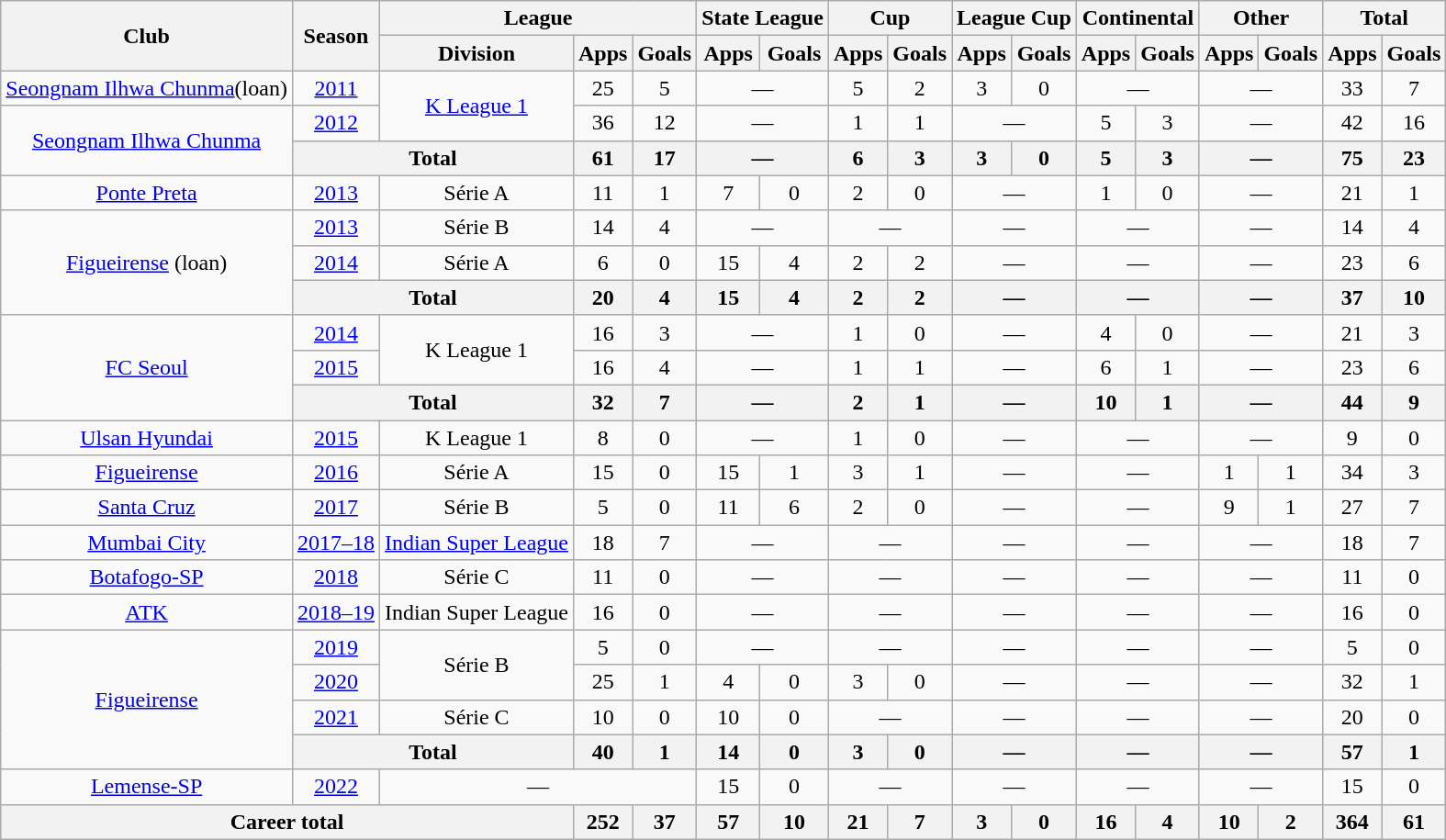<table class="wikitable" style="text-align:center;">
<tr>
<th rowspan="2">Club</th>
<th rowspan="2">Season</th>
<th colspan="3">League</th>
<th colspan="2">State League</th>
<th colspan="2">Cup</th>
<th colspan="2">League Cup</th>
<th colspan="2">Continental</th>
<th colspan="2">Other</th>
<th colspan="2">Total</th>
</tr>
<tr>
<th>Division</th>
<th>Apps</th>
<th>Goals</th>
<th>Apps</th>
<th>Goals</th>
<th>Apps</th>
<th>Goals</th>
<th>Apps</th>
<th>Goals</th>
<th>Apps</th>
<th>Goals</th>
<th>Apps</th>
<th>Goals</th>
<th>Apps</th>
<th>Goals</th>
</tr>
<tr>
<td><a href='#'>Seongnam Ilhwa Chunma</a>(loan)</td>
<td><a href='#'>2011</a></td>
<td rowspan="2"><a href='#'>K League 1</a></td>
<td>25</td>
<td>5</td>
<td colspan="2">—</td>
<td>5</td>
<td>2</td>
<td>3</td>
<td>0</td>
<td colspan="2">—</td>
<td colspan="2">—</td>
<td>33</td>
<td>7</td>
</tr>
<tr>
<td rowspan="2"><a href='#'>Seongnam Ilhwa Chunma</a></td>
<td><a href='#'>2012</a></td>
<td>36</td>
<td>12</td>
<td colspan="2">—</td>
<td>1</td>
<td>1</td>
<td colspan="2">—</td>
<td>5</td>
<td>3</td>
<td colspan="2">—</td>
<td>42</td>
<td>16</td>
</tr>
<tr>
<th colspan=2>Total</th>
<th>61</th>
<th>17</th>
<th colspan="2">—</th>
<th>6</th>
<th>3</th>
<th>3</th>
<th>0</th>
<th>5</th>
<th>3</th>
<th colspan="2">—</th>
<th>75</th>
<th>23</th>
</tr>
<tr>
<td><a href='#'>Ponte Preta</a></td>
<td><a href='#'>2013</a></td>
<td>Série A</td>
<td>11</td>
<td>1</td>
<td>7</td>
<td>0</td>
<td>2</td>
<td>0</td>
<td colspan="2">—</td>
<td>1</td>
<td>0</td>
<td colspan="2">—</td>
<td>21</td>
<td>1</td>
</tr>
<tr>
<td rowspan="3"><a href='#'>Figueirense</a> (loan)</td>
<td><a href='#'>2013</a></td>
<td>Série B</td>
<td>14</td>
<td>4</td>
<td colspan="2">—</td>
<td colspan="2">—</td>
<td colspan="2">—</td>
<td colspan="2">—</td>
<td colspan="2">—</td>
<td>14</td>
<td>4</td>
</tr>
<tr>
<td><a href='#'>2014</a></td>
<td>Série A</td>
<td>6</td>
<td>0</td>
<td>15</td>
<td>4</td>
<td>2</td>
<td>2</td>
<td colspan="2">—</td>
<td colspan="2">—</td>
<td colspan="2">—</td>
<td>23</td>
<td>6</td>
</tr>
<tr>
<th colspan=2>Total</th>
<th>20</th>
<th>4</th>
<th>15</th>
<th>4</th>
<th>2</th>
<th>2</th>
<th colspan="2">—</th>
<th colspan="2">—</th>
<th colspan="2">—</th>
<th>37</th>
<th>10</th>
</tr>
<tr>
<td rowspan="3"><a href='#'>FC Seoul</a></td>
<td><a href='#'>2014</a></td>
<td rowspan="2">K League 1</td>
<td>16</td>
<td>3</td>
<td colspan="2">—</td>
<td>1</td>
<td>0</td>
<td colspan="2">—</td>
<td>4</td>
<td>0</td>
<td colspan="2">—</td>
<td>21</td>
<td>3</td>
</tr>
<tr>
<td><a href='#'>2015</a></td>
<td>16</td>
<td>4</td>
<td colspan="2">—</td>
<td>1</td>
<td>1</td>
<td colspan="2">—</td>
<td>6</td>
<td>1</td>
<td colspan="2">—</td>
<td>23</td>
<td>6</td>
</tr>
<tr>
<th colspan=2>Total</th>
<th>32</th>
<th>7</th>
<th colspan="2">—</th>
<th>2</th>
<th>1</th>
<th colspan="2">—</th>
<th>10</th>
<th>1</th>
<th colspan="2">—</th>
<th>44</th>
<th>9</th>
</tr>
<tr>
<td><a href='#'>Ulsan Hyundai</a></td>
<td><a href='#'>2015</a></td>
<td>K League 1</td>
<td>8</td>
<td>0</td>
<td colspan="2">—</td>
<td>1</td>
<td>0</td>
<td colspan="2">—</td>
<td colspan="2">—</td>
<td colspan="2">—</td>
<td>9</td>
<td>0</td>
</tr>
<tr>
<td><a href='#'>Figueirense</a></td>
<td><a href='#'>2016</a></td>
<td>Série A</td>
<td>15</td>
<td>0</td>
<td>15</td>
<td>1</td>
<td>3</td>
<td>1</td>
<td colspan="2">—</td>
<td colspan="2">—</td>
<td>1</td>
<td>1</td>
<td>34</td>
<td>3</td>
</tr>
<tr>
<td><a href='#'>Santa Cruz</a></td>
<td><a href='#'>2017</a></td>
<td>Série B</td>
<td>5</td>
<td>0</td>
<td>11</td>
<td>6</td>
<td>2</td>
<td>0</td>
<td colspan="2">—</td>
<td colspan="2">—</td>
<td>9</td>
<td>1</td>
<td>27</td>
<td>7</td>
</tr>
<tr>
<td><a href='#'>Mumbai City</a></td>
<td><a href='#'>2017–18</a></td>
<td><a href='#'>Indian Super League</a></td>
<td>18</td>
<td>7</td>
<td colspan="2">—</td>
<td colspan="2">—</td>
<td colspan="2">—</td>
<td colspan="2">—</td>
<td colspan="2">—</td>
<td>18</td>
<td>7</td>
</tr>
<tr>
<td><a href='#'>Botafogo-SP</a></td>
<td><a href='#'>2018</a></td>
<td>Série C</td>
<td>11</td>
<td>0</td>
<td colspan="2">—</td>
<td colspan="2">—</td>
<td colspan="2">—</td>
<td colspan="2">—</td>
<td colspan="2">—</td>
<td>11</td>
<td>0</td>
</tr>
<tr>
<td><a href='#'>ATK</a></td>
<td><a href='#'>2018–19</a></td>
<td>Indian Super League</td>
<td>16</td>
<td>0</td>
<td colspan="2">—</td>
<td colspan="2">—</td>
<td colspan="2">—</td>
<td colspan="2">—</td>
<td colspan="2">—</td>
<td>16</td>
<td>0</td>
</tr>
<tr>
<td rowspan="4"><a href='#'>Figueirense</a></td>
<td><a href='#'>2019</a></td>
<td rowspan="2">Série B</td>
<td>5</td>
<td>0</td>
<td colspan="2">—</td>
<td colspan="2">—</td>
<td colspan="2">—</td>
<td colspan="2">—</td>
<td colspan="2">—</td>
<td>5</td>
<td>0</td>
</tr>
<tr>
<td><a href='#'>2020</a></td>
<td>25</td>
<td>1</td>
<td>4</td>
<td>0</td>
<td>3</td>
<td>0</td>
<td colspan="2">—</td>
<td colspan="2">—</td>
<td colspan="2">—</td>
<td>32</td>
<td>1</td>
</tr>
<tr>
<td><a href='#'>2021</a></td>
<td>Série C</td>
<td>10</td>
<td>0</td>
<td>10</td>
<td>0</td>
<td colspan="2">—</td>
<td colspan="2">—</td>
<td colspan="2">—</td>
<td colspan="2">—</td>
<td>20</td>
<td>0</td>
</tr>
<tr>
<th colspan=2>Total</th>
<th>40</th>
<th>1</th>
<th>14</th>
<th>0</th>
<th>3</th>
<th>0</th>
<th colspan="2">—</th>
<th colspan="2">—</th>
<th colspan="2">—</th>
<th>57</th>
<th>1</th>
</tr>
<tr>
<td><a href='#'>Lemense-SP</a></td>
<td><a href='#'>2022</a></td>
<td colspan="3">—</td>
<td>15</td>
<td>0</td>
<td colspan="2">—</td>
<td colspan="2">—</td>
<td colspan="2">—</td>
<td colspan="2">—</td>
<td>15</td>
<td>0</td>
</tr>
<tr>
<th colspan=3>Career total</th>
<th>252</th>
<th>37</th>
<th>57</th>
<th>10</th>
<th>21</th>
<th>7</th>
<th>3</th>
<th>0</th>
<th>16</th>
<th>4</th>
<th>10</th>
<th>2</th>
<th>364</th>
<th>61</th>
</tr>
</table>
